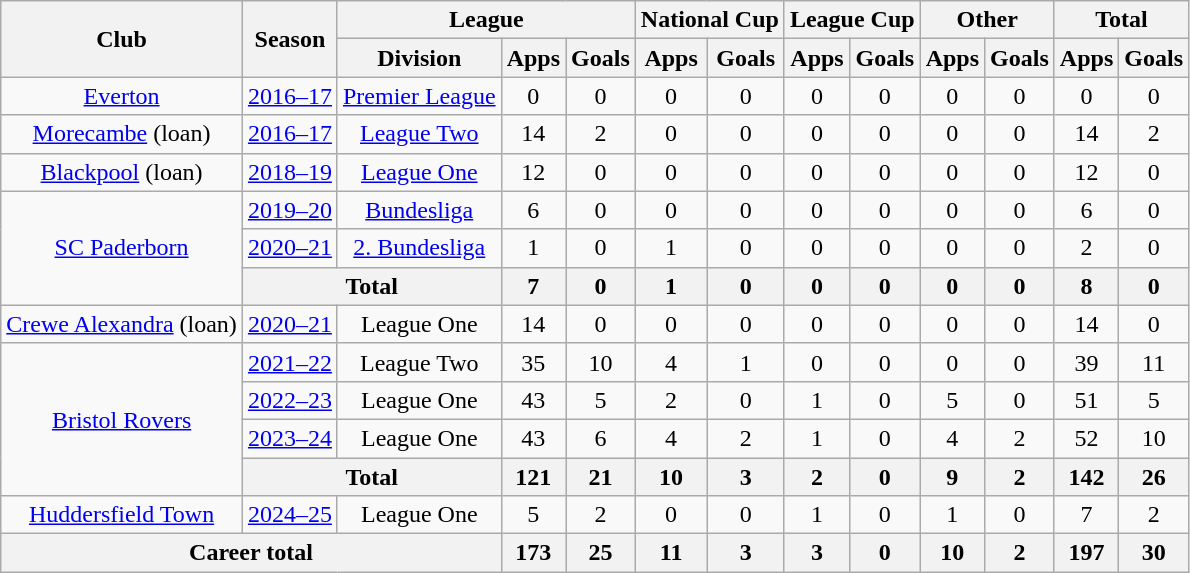<table class="wikitable" style="text-align:center">
<tr>
<th rowspan="2">Club</th>
<th rowspan="2">Season</th>
<th colspan="3">League</th>
<th colspan="2">National Cup</th>
<th colspan="2">League Cup</th>
<th colspan="2">Other</th>
<th colspan="2">Total</th>
</tr>
<tr>
<th>Division</th>
<th>Apps</th>
<th>Goals</th>
<th>Apps</th>
<th>Goals</th>
<th>Apps</th>
<th>Goals</th>
<th>Apps</th>
<th>Goals</th>
<th>Apps</th>
<th>Goals</th>
</tr>
<tr>
<td><a href='#'>Everton</a></td>
<td><a href='#'>2016–17</a></td>
<td><a href='#'>Premier League</a></td>
<td>0</td>
<td>0</td>
<td>0</td>
<td>0</td>
<td>0</td>
<td>0</td>
<td>0</td>
<td>0</td>
<td>0</td>
<td>0</td>
</tr>
<tr>
<td><a href='#'>Morecambe</a> (loan)</td>
<td><a href='#'>2016–17</a></td>
<td><a href='#'>League Two</a></td>
<td>14</td>
<td>2</td>
<td>0</td>
<td>0</td>
<td>0</td>
<td>0</td>
<td>0</td>
<td>0</td>
<td>14</td>
<td>2</td>
</tr>
<tr>
<td><a href='#'>Blackpool</a> (loan)</td>
<td><a href='#'>2018–19</a></td>
<td><a href='#'>League One</a></td>
<td>12</td>
<td>0</td>
<td>0</td>
<td>0</td>
<td>0</td>
<td>0</td>
<td>0</td>
<td>0</td>
<td>12</td>
<td>0</td>
</tr>
<tr>
<td rowspan="3"><a href='#'>SC Paderborn</a></td>
<td><a href='#'>2019–20</a></td>
<td><a href='#'>Bundesliga</a></td>
<td>6</td>
<td>0</td>
<td>0</td>
<td>0</td>
<td>0</td>
<td>0</td>
<td>0</td>
<td>0</td>
<td>6</td>
<td>0</td>
</tr>
<tr>
<td><a href='#'>2020–21</a></td>
<td><a href='#'>2. Bundesliga</a></td>
<td>1</td>
<td>0</td>
<td>1</td>
<td>0</td>
<td>0</td>
<td>0</td>
<td>0</td>
<td>0</td>
<td>2</td>
<td>0</td>
</tr>
<tr>
<th colspan="2">Total</th>
<th>7</th>
<th>0</th>
<th>1</th>
<th>0</th>
<th>0</th>
<th>0</th>
<th>0</th>
<th>0</th>
<th>8</th>
<th>0</th>
</tr>
<tr>
<td><a href='#'>Crewe Alexandra</a> (loan)</td>
<td><a href='#'>2020–21</a></td>
<td>League One</td>
<td>14</td>
<td>0</td>
<td>0</td>
<td>0</td>
<td>0</td>
<td>0</td>
<td>0</td>
<td>0</td>
<td>14</td>
<td>0</td>
</tr>
<tr>
<td rowspan="4"><a href='#'>Bristol Rovers</a></td>
<td><a href='#'>2021–22</a></td>
<td>League Two</td>
<td>35</td>
<td>10</td>
<td>4</td>
<td>1</td>
<td>0</td>
<td>0</td>
<td>0</td>
<td>0</td>
<td>39</td>
<td>11</td>
</tr>
<tr>
<td><a href='#'>2022–23</a></td>
<td>League One</td>
<td>43</td>
<td>5</td>
<td>2</td>
<td>0</td>
<td>1</td>
<td>0</td>
<td>5</td>
<td>0</td>
<td>51</td>
<td>5</td>
</tr>
<tr>
<td><a href='#'>2023–24</a></td>
<td>League One</td>
<td>43</td>
<td>6</td>
<td>4</td>
<td>2</td>
<td>1</td>
<td>0</td>
<td>4</td>
<td>2</td>
<td>52</td>
<td>10</td>
</tr>
<tr>
<th colspan="2">Total</th>
<th>121</th>
<th>21</th>
<th>10</th>
<th>3</th>
<th>2</th>
<th>0</th>
<th>9</th>
<th>2</th>
<th>142</th>
<th>26</th>
</tr>
<tr>
<td><a href='#'>Huddersfield Town</a></td>
<td><a href='#'>2024–25</a></td>
<td>League One</td>
<td>5</td>
<td>2</td>
<td>0</td>
<td>0</td>
<td>1</td>
<td>0</td>
<td>1</td>
<td>0</td>
<td>7</td>
<td>2</td>
</tr>
<tr>
<th colspan="3">Career total</th>
<th>173</th>
<th>25</th>
<th>11</th>
<th>3</th>
<th>3</th>
<th>0</th>
<th>10</th>
<th>2</th>
<th>197</th>
<th>30</th>
</tr>
</table>
